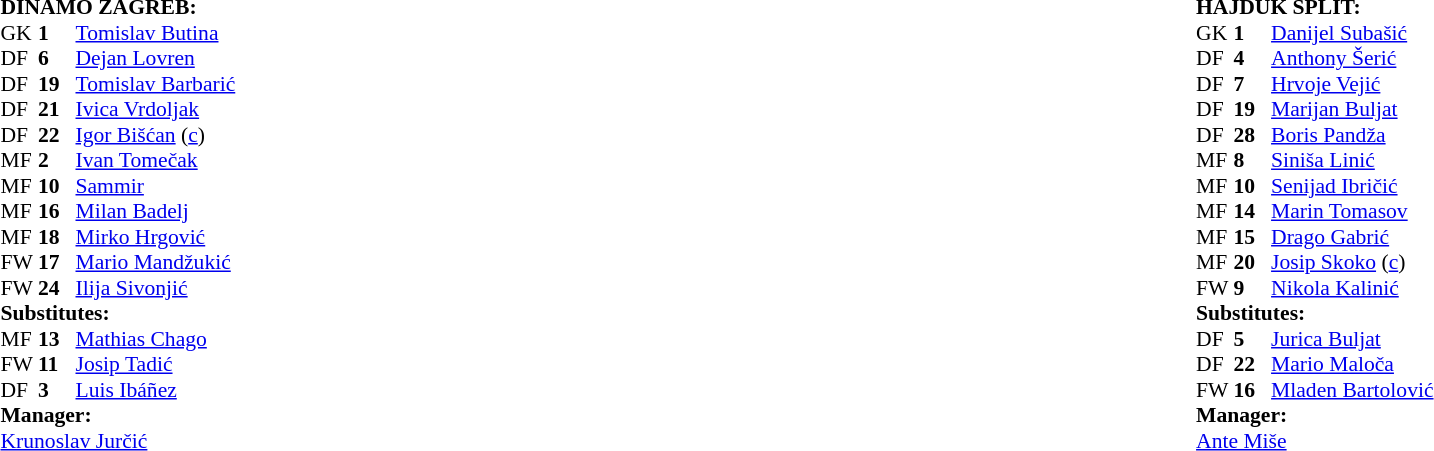<table width="100%">
<tr>
<td valign="top" width="40%"><br><table style="font-size: 90%" cellspacing="0" cellpadding="0">
<tr>
<td colspan="4"><strong>DINAMO ZAGREB:</strong></td>
</tr>
<tr>
<th width="25"></th>
<th width="25"></th>
<th width="135"></th>
<th width="35"></th>
</tr>
<tr>
<td>GK</td>
<td><strong>1</strong></td>
<td> <a href='#'>Tomislav Butina</a></td>
</tr>
<tr>
<td>DF</td>
<td><strong>6</strong></td>
<td> <a href='#'>Dejan Lovren</a></td>
<td></td>
</tr>
<tr>
<td>DF</td>
<td><strong>19</strong></td>
<td> <a href='#'>Tomislav Barbarić</a></td>
</tr>
<tr>
<td>DF</td>
<td><strong>21</strong></td>
<td> <a href='#'>Ivica Vrdoljak</a></td>
<td></td>
</tr>
<tr>
<td>DF</td>
<td><strong>22</strong></td>
<td> <a href='#'>Igor Bišćan</a> (<a href='#'>c</a>)</td>
<td></td>
</tr>
<tr>
<td>MF</td>
<td><strong>2</strong></td>
<td> <a href='#'>Ivan Tomečak</a></td>
</tr>
<tr>
<td>MF</td>
<td><strong>10</strong></td>
<td> <a href='#'>Sammir</a></td>
<td></td>
<td></td>
</tr>
<tr>
<td>MF</td>
<td><strong>16</strong></td>
<td> <a href='#'>Milan Badelj</a></td>
<td></td>
<td></td>
</tr>
<tr>
<td>MF</td>
<td><strong>18</strong></td>
<td> <a href='#'>Mirko Hrgović</a></td>
<td></td>
</tr>
<tr>
<td>FW</td>
<td><strong>17</strong></td>
<td> <a href='#'>Mario Mandžukić</a></td>
<td></td>
</tr>
<tr>
<td>FW</td>
<td><strong>24</strong></td>
<td> <a href='#'>Ilija Sivonjić</a></td>
<td></td>
<td></td>
</tr>
<tr>
<td colspan=3><strong>Substitutes:</strong></td>
</tr>
<tr>
<td>MF</td>
<td><strong>13</strong></td>
<td> <a href='#'>Mathias Chago</a></td>
<td></td>
<td></td>
</tr>
<tr>
<td>FW</td>
<td><strong>11</strong></td>
<td> <a href='#'>Josip Tadić</a></td>
<td></td>
<td></td>
</tr>
<tr>
<td>DF</td>
<td><strong>3</strong></td>
<td> <a href='#'>Luis Ibáñez</a></td>
<td></td>
<td></td>
</tr>
<tr>
<td colspan=3><strong>Manager:</strong></td>
</tr>
<tr>
<td colspan="3"> <a href='#'>Krunoslav Jurčić</a></td>
</tr>
</table>
</td>
<td valign="top" width="50%"><br><table style="font-size: 90%" cellspacing="0" cellpadding="0" align="center">
<tr>
<td colspan="4"><strong>HAJDUK SPLIT:</strong></td>
</tr>
<tr>
<th width="25"></th>
<th width="25"></th>
<th width="135"></th>
<th width="40"></th>
</tr>
<tr>
<td>GK</td>
<td><strong>1</strong></td>
<td> <a href='#'>Danijel Subašić</a></td>
</tr>
<tr>
<td>DF</td>
<td><strong>4</strong></td>
<td> <a href='#'>Anthony Šerić</a></td>
<td></td>
</tr>
<tr>
<td>DF</td>
<td><strong>7</strong></td>
<td> <a href='#'>Hrvoje Vejić</a></td>
</tr>
<tr>
<td>DF</td>
<td><strong>19</strong></td>
<td> <a href='#'>Marijan Buljat</a></td>
</tr>
<tr>
<td>DF</td>
<td><strong>28</strong></td>
<td> <a href='#'>Boris Pandža</a></td>
<td></td>
<td></td>
</tr>
<tr>
<td>MF</td>
<td><strong>8</strong></td>
<td> <a href='#'>Siniša Linić</a></td>
<td></td>
</tr>
<tr>
<td>MF</td>
<td><strong>10</strong></td>
<td> <a href='#'>Senijad Ibričić</a></td>
<td></td>
<td></td>
</tr>
<tr>
<td>MF</td>
<td><strong>14</strong></td>
<td> <a href='#'>Marin Tomasov</a></td>
<td></td>
<td></td>
</tr>
<tr>
<td>MF</td>
<td><strong>15</strong></td>
<td> <a href='#'>Drago Gabrić</a></td>
</tr>
<tr>
<td>MF</td>
<td><strong>20</strong></td>
<td> <a href='#'>Josip Skoko</a> (<a href='#'>c</a>)</td>
</tr>
<tr>
<td>FW</td>
<td><strong>9</strong></td>
<td> <a href='#'>Nikola Kalinić</a></td>
</tr>
<tr>
<td colspan=3><strong>Substitutes:</strong></td>
</tr>
<tr>
<td>DF</td>
<td><strong>5</strong></td>
<td> <a href='#'>Jurica Buljat</a></td>
<td></td>
<td></td>
</tr>
<tr>
<td>DF</td>
<td><strong>22</strong></td>
<td> <a href='#'>Mario Maloča</a></td>
<td></td>
<td></td>
</tr>
<tr>
<td>FW</td>
<td><strong>16</strong></td>
<td> <a href='#'>Mladen Bartolović</a></td>
<td></td>
<td></td>
</tr>
<tr>
<td colspan=3><strong>Manager:</strong></td>
</tr>
<tr>
<td colspan="3"> <a href='#'>Ante Miše</a></td>
</tr>
</table>
</td>
</tr>
</table>
